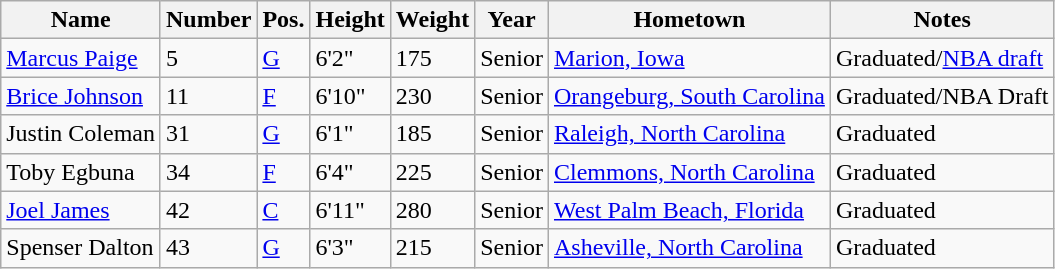<table class="wikitable sortable" border="1">
<tr>
<th>Name</th>
<th>Number</th>
<th>Pos.</th>
<th>Height</th>
<th>Weight</th>
<th>Year</th>
<th>Hometown</th>
<th class="unsortable">Notes</th>
</tr>
<tr>
<td sortname><a href='#'>Marcus Paige</a></td>
<td>5</td>
<td><a href='#'>G</a></td>
<td>6'2"</td>
<td>175</td>
<td>Senior</td>
<td><a href='#'>Marion, Iowa</a></td>
<td>Graduated/<a href='#'>NBA draft</a></td>
</tr>
<tr>
<td sortname><a href='#'>Brice Johnson</a></td>
<td>11</td>
<td><a href='#'>F</a></td>
<td>6'10"</td>
<td>230</td>
<td>Senior</td>
<td><a href='#'>Orangeburg, South Carolina</a></td>
<td>Graduated/NBA Draft</td>
</tr>
<tr>
<td sortname>Justin Coleman</td>
<td>31</td>
<td><a href='#'>G</a></td>
<td>6'1"</td>
<td>185</td>
<td>Senior</td>
<td><a href='#'>Raleigh, North Carolina</a></td>
<td>Graduated</td>
</tr>
<tr>
<td sortname>Toby Egbuna</td>
<td>34</td>
<td><a href='#'>F</a></td>
<td>6'4"</td>
<td>225</td>
<td>Senior</td>
<td><a href='#'>Clemmons, North Carolina</a></td>
<td>Graduated</td>
</tr>
<tr>
<td sortname><a href='#'>Joel James</a></td>
<td>42</td>
<td><a href='#'>C</a></td>
<td>6'11"</td>
<td>280</td>
<td>Senior</td>
<td><a href='#'>West Palm Beach, Florida</a></td>
<td>Graduated</td>
</tr>
<tr>
<td sortname>Spenser Dalton</td>
<td>43</td>
<td><a href='#'>G</a></td>
<td>6'3"</td>
<td>215</td>
<td>Senior</td>
<td><a href='#'>Asheville, North Carolina</a></td>
<td>Graduated</td>
</tr>
</table>
